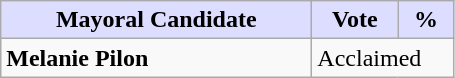<table class="wikitable">
<tr>
<th style="background:#ddf; width:200px;">Mayoral Candidate</th>
<th style="background:#ddf; width:50px;">Vote</th>
<th style="background:#ddf; width:30px;">%</th>
</tr>
<tr>
<td><strong>Melanie Pilon</strong></td>
<td colspan="2">Acclaimed</td>
</tr>
</table>
